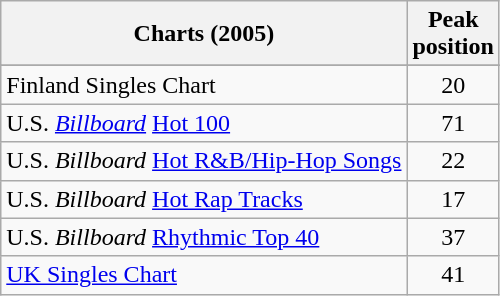<table class="wikitable sortable">
<tr>
<th>Charts (2005)</th>
<th>Peak<br>position</th>
</tr>
<tr>
</tr>
<tr>
<td>Finland Singles Chart</td>
<td align="center">20</td>
</tr>
<tr>
<td>U.S. <em><a href='#'>Billboard</a></em> <a href='#'>Hot 100</a></td>
<td align="center">71</td>
</tr>
<tr>
<td>U.S. <em>Billboard</em> <a href='#'>Hot R&B/Hip-Hop Songs</a></td>
<td align="center">22</td>
</tr>
<tr>
<td>U.S. <em>Billboard</em> <a href='#'>Hot Rap Tracks</a></td>
<td align="center">17</td>
</tr>
<tr>
<td>U.S. <em>Billboard</em> <a href='#'>Rhythmic Top 40</a></td>
<td align="center">37</td>
</tr>
<tr>
<td><a href='#'>UK Singles Chart</a></td>
<td align="center">41</td>
</tr>
</table>
